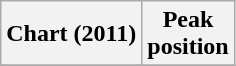<table class="wikitable sortable plainrowheaders" style="text-align:center">
<tr>
<th scope="col">Chart (2011)</th>
<th scope="col">Peak<br>position</th>
</tr>
<tr>
</tr>
</table>
